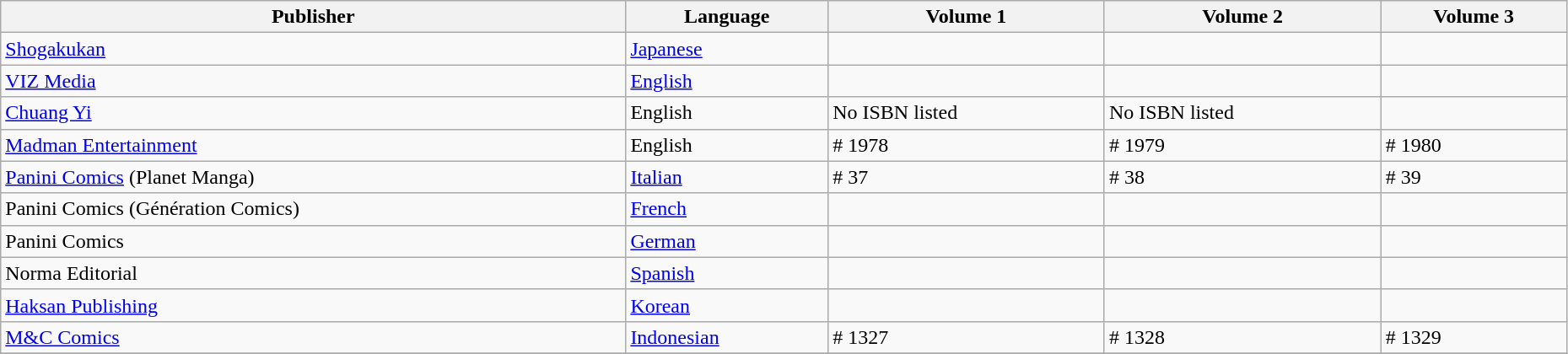<table class="wikitable" width="98%">
<tr>
<th>Publisher</th>
<th>Language</th>
<th>Volume 1</th>
<th>Volume 2</th>
<th>Volume 3</th>
</tr>
<tr>
<td><a href='#'>Shogakukan</a> </td>
<td><a href='#'>Japanese</a></td>
<td></td>
<td></td>
<td></td>
</tr>
<tr>
<td><a href='#'>VIZ Media</a>   </td>
<td><a href='#'>English</a></td>
<td></td>
<td></td>
<td></td>
</tr>
<tr>
<td><a href='#'>Chuang Yi</a> </td>
<td>English</td>
<td>No ISBN listed</td>
<td>No ISBN listed</td>
<td></td>
</tr>
<tr>
<td><a href='#'>Madman Entertainment</a>  </td>
<td>English</td>
<td># 1978</td>
<td># 1979</td>
<td># 1980</td>
</tr>
<tr>
<td><a href='#'>Panini Comics</a> (Planet Manga) </td>
<td><a href='#'>Italian</a></td>
<td># 37</td>
<td># 38</td>
<td># 39</td>
</tr>
<tr>
<td>Panini Comics (Génération Comics) </td>
<td><a href='#'>French</a></td>
<td></td>
<td></td>
<td></td>
</tr>
<tr>
<td>Panini Comics </td>
<td><a href='#'>German</a></td>
<td></td>
<td></td>
<td></td>
</tr>
<tr>
<td>Norma Editorial </td>
<td><a href='#'>Spanish</a></td>
<td></td>
<td></td>
<td></td>
</tr>
<tr>
<td><a href='#'>Haksan Publishing</a> </td>
<td><a href='#'>Korean</a></td>
<td></td>
<td></td>
<td></td>
</tr>
<tr>
<td><a href='#'>M&C Comics</a></td>
<td><a href='#'>Indonesian</a></td>
<td># 1327</td>
<td># 1328</td>
<td># 1329</td>
</tr>
<tr>
</tr>
</table>
